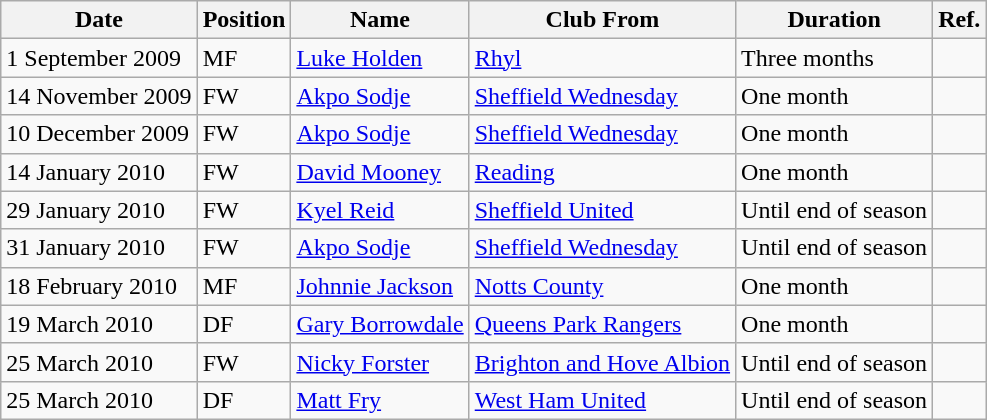<table class="wikitable">
<tr>
<th>Date</th>
<th>Position</th>
<th>Name</th>
<th>Club From</th>
<th>Duration</th>
<th>Ref.</th>
</tr>
<tr>
<td>1 September 2009</td>
<td>MF</td>
<td><a href='#'>Luke Holden</a></td>
<td><a href='#'>Rhyl</a></td>
<td>Three months</td>
<td></td>
</tr>
<tr>
<td>14 November 2009</td>
<td>FW</td>
<td><a href='#'>Akpo Sodje</a></td>
<td><a href='#'>Sheffield Wednesday</a></td>
<td>One month</td>
<td></td>
</tr>
<tr>
<td>10 December 2009</td>
<td>FW</td>
<td><a href='#'>Akpo Sodje</a></td>
<td><a href='#'>Sheffield Wednesday</a></td>
<td>One month</td>
<td></td>
</tr>
<tr>
<td>14 January 2010</td>
<td>FW</td>
<td><a href='#'>David Mooney</a></td>
<td><a href='#'>Reading</a></td>
<td>One month</td>
<td></td>
</tr>
<tr>
<td>29 January 2010</td>
<td>FW</td>
<td><a href='#'>Kyel Reid</a></td>
<td><a href='#'>Sheffield United</a></td>
<td>Until end of season</td>
<td></td>
</tr>
<tr>
<td>31 January 2010</td>
<td>FW</td>
<td><a href='#'>Akpo Sodje</a></td>
<td><a href='#'>Sheffield Wednesday</a></td>
<td>Until end of season</td>
<td></td>
</tr>
<tr>
<td>18 February 2010</td>
<td>MF</td>
<td><a href='#'>Johnnie Jackson</a></td>
<td><a href='#'>Notts County</a></td>
<td>One month</td>
<td></td>
</tr>
<tr>
<td>19 March 2010</td>
<td>DF</td>
<td><a href='#'>Gary Borrowdale</a></td>
<td><a href='#'>Queens Park Rangers</a></td>
<td>One month</td>
<td></td>
</tr>
<tr>
<td>25 March 2010</td>
<td>FW</td>
<td><a href='#'>Nicky Forster</a></td>
<td><a href='#'>Brighton and Hove Albion</a></td>
<td>Until end of season</td>
<td></td>
</tr>
<tr>
<td>25 March 2010</td>
<td>DF</td>
<td><a href='#'>Matt Fry</a></td>
<td><a href='#'>West Ham United</a></td>
<td>Until end of season</td>
<td></td>
</tr>
</table>
